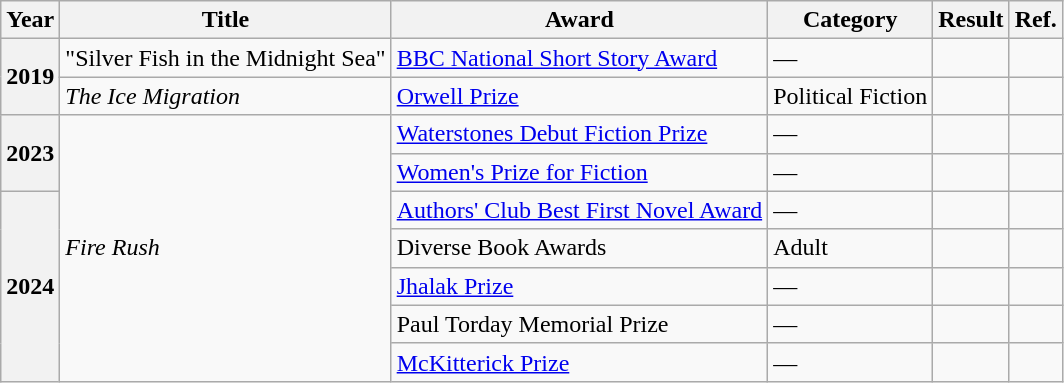<table class="wikitable sortable">
<tr>
<th>Year</th>
<th>Title</th>
<th>Award</th>
<th>Category</th>
<th>Result</th>
<th>Ref.</th>
</tr>
<tr>
<th rowspan="2">2019</th>
<td>"Silver Fish in the Midnight Sea"</td>
<td><a href='#'>BBC National Short Story Award</a></td>
<td>—</td>
<td></td>
<td></td>
</tr>
<tr>
<td><em>The Ice Migration</em></td>
<td><a href='#'>Orwell Prize</a></td>
<td>Political Fiction</td>
<td></td>
<td></td>
</tr>
<tr>
<th rowspan="2">2023</th>
<td rowspan="7"><em>Fire Rush</em></td>
<td><a href='#'>Waterstones Debut Fiction Prize</a></td>
<td>—</td>
<td></td>
<td></td>
</tr>
<tr>
<td><a href='#'>Women's Prize for Fiction</a></td>
<td>—</td>
<td></td>
<td></td>
</tr>
<tr>
<th rowspan="5">2024</th>
<td><a href='#'>Authors' Club Best First Novel Award</a></td>
<td>—</td>
<td></td>
<td></td>
</tr>
<tr>
<td>Diverse Book Awards</td>
<td>Adult</td>
<td></td>
<td></td>
</tr>
<tr>
<td><a href='#'>Jhalak Prize</a></td>
<td>—</td>
<td></td>
<td></td>
</tr>
<tr>
<td>Paul Torday Memorial Prize</td>
<td>—</td>
<td></td>
<td></td>
</tr>
<tr>
<td><a href='#'>McKitterick Prize</a></td>
<td>—</td>
<td></td>
<td></td>
</tr>
</table>
